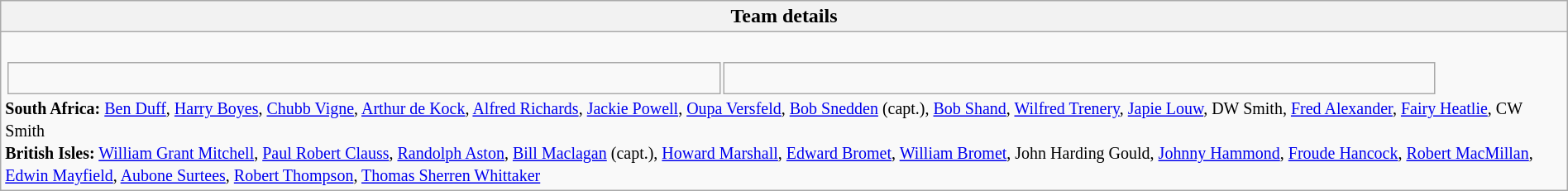<table class="wikitable collapsible collapsed" style="width:100%">
<tr>
<th>Team details</th>
</tr>
<tr>
<td><br><table width=92% |>
<tr>
<td></td>
<td><br></td>
</tr>
</table>
<small><strong>South Africa:</strong> <a href='#'>Ben Duff</a>, <a href='#'>Harry Boyes</a>, <a href='#'>Chubb Vigne</a>, <a href='#'>Arthur de Kock</a>, <a href='#'>Alfred Richards</a>, <a href='#'>Jackie Powell</a>, <a href='#'>Oupa Versfeld</a>, <a href='#'>Bob Snedden</a> (capt.), <a href='#'>Bob Shand</a>, <a href='#'>Wilfred Trenery</a>, <a href='#'>Japie Louw</a>, DW Smith, <a href='#'>Fred Alexander</a>, <a href='#'>Fairy Heatlie</a>, CW Smith</small><br>
<small><strong>British Isles:</strong> <a href='#'>William Grant Mitchell</a>, <a href='#'>Paul Robert Clauss</a>, <a href='#'>Randolph Aston</a>, <a href='#'>Bill Maclagan</a> (capt.), <a href='#'>Howard Marshall</a>, <a href='#'>Edward Bromet</a>, <a href='#'>William Bromet</a>, John Harding Gould, <a href='#'>Johnny Hammond</a>, <a href='#'>Froude Hancock</a>, <a href='#'>Robert MacMillan</a>, <a href='#'>Edwin Mayfield</a>, <a href='#'>Aubone Surtees</a>, <a href='#'>Robert Thompson</a>, <a href='#'>Thomas Sherren Whittaker</a></small></td>
</tr>
</table>
